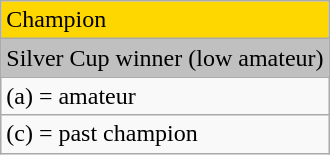<table class="wikitable">
<tr style="background:gold">
<td>Champion</td>
</tr>
<tr style="background:silver">
<td>Silver Cup winner (low amateur)</td>
</tr>
<tr>
<td>(a) = amateur</td>
</tr>
<tr>
<td>(c) = past champion</td>
</tr>
</table>
